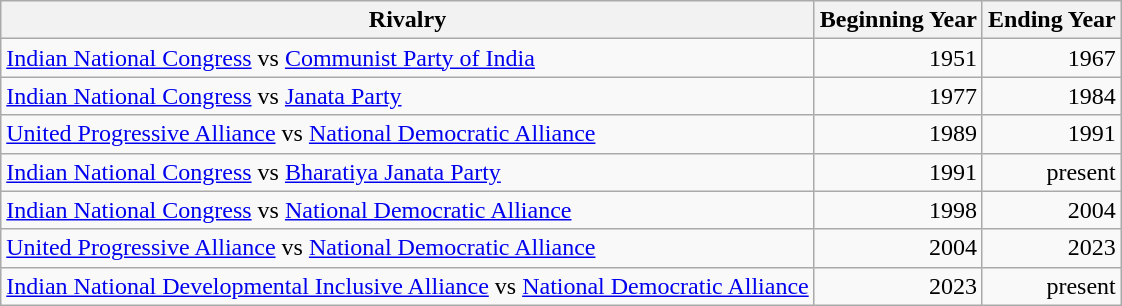<table class="wikitable sortable">
<tr>
<th>Rivalry</th>
<th>Beginning Year</th>
<th>Ending Year</th>
</tr>
<tr>
<td><a href='#'>Indian National Congress</a> vs <a href='#'>Communist Party of India</a></td>
<td style="text-align:right;">1951</td>
<td style="text-align:right;">1967</td>
</tr>
<tr>
<td><a href='#'>Indian National Congress</a> vs <a href='#'>Janata Party</a></td>
<td style="text-align:right;">1977</td>
<td style="text-align:right;">1984</td>
</tr>
<tr>
<td><a href='#'>United Progressive Alliance</a> vs <a href='#'>National Democratic Alliance</a></td>
<td style="text-align:right;">1989</td>
<td style="text-align:right;">1991</td>
</tr>
<tr>
<td><a href='#'>Indian National Congress</a> vs <a href='#'>Bharatiya Janata Party</a></td>
<td style="text-align:right;">1991</td>
<td style="text-align:right;">present</td>
</tr>
<tr>
<td><a href='#'>Indian National Congress</a> vs <a href='#'>National Democratic Alliance</a></td>
<td style="text-align:right;">1998</td>
<td style="text-align:right;">2004</td>
</tr>
<tr>
<td><a href='#'>United Progressive Alliance</a> vs <a href='#'>National Democratic Alliance</a></td>
<td style="text-align:right;">2004</td>
<td style="text-align:right;">2023</td>
</tr>
<tr>
<td><a href='#'>Indian National Developmental Inclusive Alliance</a> vs <a href='#'>National Democratic Alliance</a></td>
<td style="text-align:right;">2023</td>
<td style="text-align:right;">present</td>
</tr>
</table>
